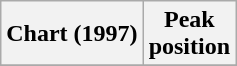<table class="wikitable sortable">
<tr>
<th align="left">Chart (1997)</th>
<th align="center">Peak<br>position</th>
</tr>
<tr>
</tr>
</table>
